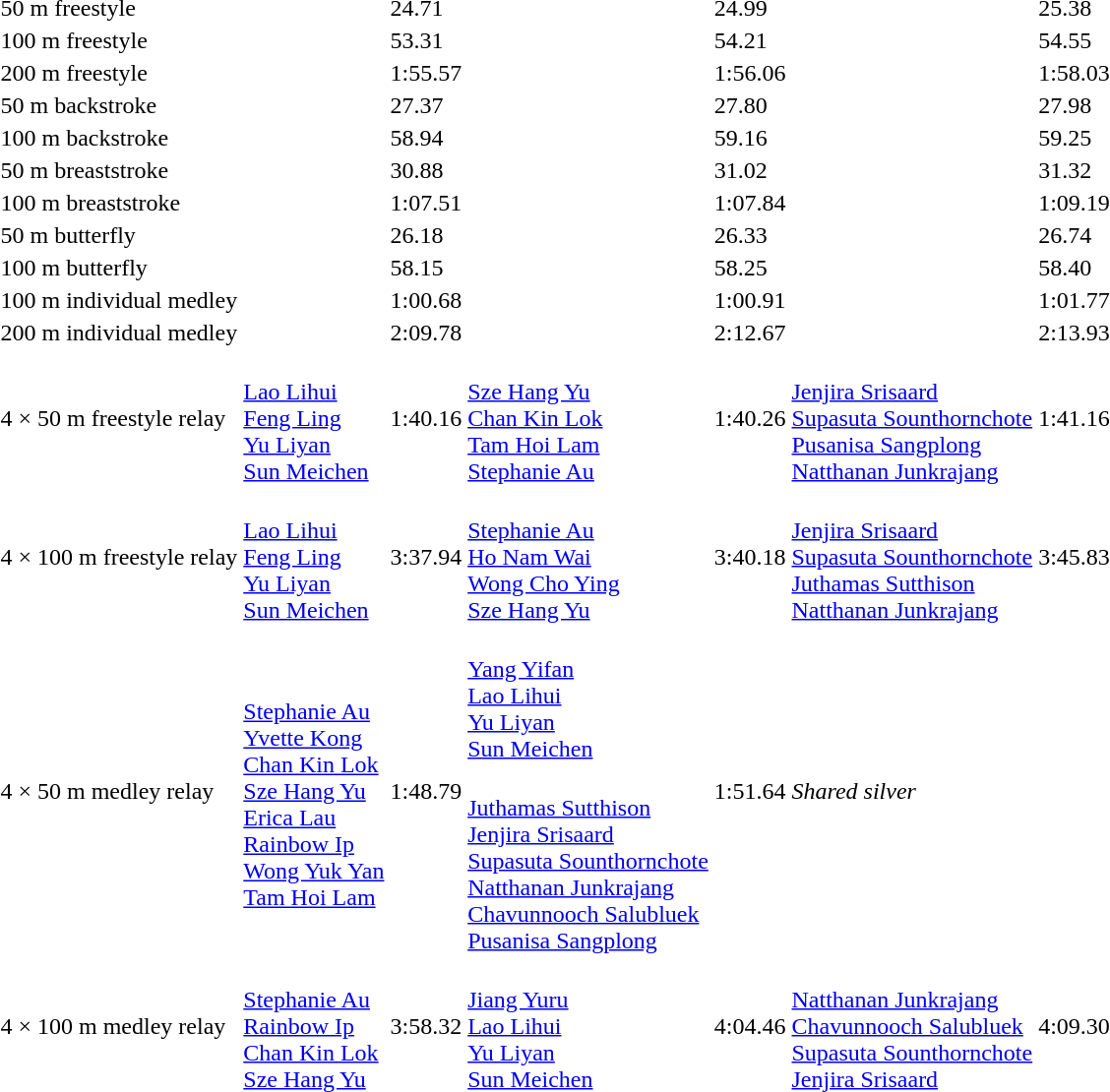<table>
<tr>
<td>50 m freestyle</td>
<td></td>
<td>24.71<br></td>
<td></td>
<td>24.99</td>
<td></td>
<td>25.38</td>
</tr>
<tr>
<td>100 m freestyle</td>
<td></td>
<td>53.31<br></td>
<td></td>
<td>54.21</td>
<td></td>
<td>54.55</td>
</tr>
<tr>
<td>200 m freestyle</td>
<td></td>
<td>1:55.57<br></td>
<td></td>
<td>1:56.06</td>
<td></td>
<td>1:58.03</td>
</tr>
<tr>
<td>50 m backstroke</td>
<td></td>
<td>27.37</td>
<td></td>
<td>27.80</td>
<td></td>
<td>27.98</td>
</tr>
<tr>
<td>100 m backstroke</td>
<td></td>
<td>58.94</td>
<td></td>
<td>59.16</td>
<td></td>
<td>59.25</td>
</tr>
<tr>
<td>50 m breaststroke</td>
<td></td>
<td>30.88<br></td>
<td></td>
<td>31.02</td>
<td></td>
<td>31.32</td>
</tr>
<tr>
<td>100 m breaststroke</td>
<td></td>
<td>1:07.51</td>
<td></td>
<td>1:07.84</td>
<td></td>
<td>1:09.19</td>
</tr>
<tr>
<td>50 m butterfly</td>
<td></td>
<td>26.18</td>
<td></td>
<td>26.33</td>
<td></td>
<td>26.74</td>
</tr>
<tr>
<td>100 m butterfly</td>
<td></td>
<td>58.15</td>
<td></td>
<td>58.25</td>
<td></td>
<td>58.40</td>
</tr>
<tr>
<td>100 m individual medley</td>
<td></td>
<td>1:00.68<br></td>
<td></td>
<td>1:00.91</td>
<td></td>
<td>1:01.77</td>
</tr>
<tr>
<td>200 m individual medley</td>
<td></td>
<td>2:09.78<br></td>
<td></td>
<td>2:12.67</td>
<td></td>
<td>2:13.93</td>
</tr>
<tr>
<td>4 × 50 m freestyle relay</td>
<td><br><a href='#'>Lao Lihui</a><br><a href='#'>Feng Ling</a><br><a href='#'>Yu Liyan</a><br><a href='#'>Sun Meichen</a></td>
<td>1:40.16<br></td>
<td><br><a href='#'>Sze Hang Yu</a><br><a href='#'>Chan Kin Lok</a><br><a href='#'>Tam Hoi Lam</a><br><a href='#'>Stephanie Au</a></td>
<td>1:40.26</td>
<td><br><a href='#'>Jenjira Srisaard</a><br><a href='#'>Supasuta Sounthornchote</a><br><a href='#'>Pusanisa Sangplong</a><br><a href='#'>Natthanan Junkrajang</a></td>
<td>1:41.16</td>
</tr>
<tr>
<td>4 × 100 m freestyle relay</td>
<td><br><a href='#'>Lao Lihui</a><br><a href='#'>Feng Ling</a><br><a href='#'>Yu Liyan</a><br><a href='#'>Sun Meichen</a></td>
<td>3:37.94<br></td>
<td><br><a href='#'>Stephanie Au</a><br><a href='#'>Ho Nam Wai</a><br><a href='#'>Wong Cho Ying</a><br><a href='#'>Sze Hang Yu</a></td>
<td>3:40.18</td>
<td><br><a href='#'>Jenjira Srisaard</a><br><a href='#'>Supasuta Sounthornchote</a><br><a href='#'>Juthamas Sutthison</a><br><a href='#'>Natthanan Junkrajang</a></td>
<td>3:45.83</td>
</tr>
<tr>
<td rowspan=2>4 × 50 m medley relay</td>
<td rowspan=2><br><a href='#'>Stephanie Au</a><br><a href='#'>Yvette Kong</a><br><a href='#'>Chan Kin Lok</a><br><a href='#'>Sze Hang Yu</a><br><a href='#'>Erica Lau</a><br><a href='#'>Rainbow Ip</a><br><a href='#'>Wong Yuk Yan</a><br><a href='#'>Tam Hoi Lam</a></td>
<td rowspan=2>1:48.79<br></td>
<td><br><a href='#'>Yang Yifan</a><br><a href='#'>Lao Lihui</a><br><a href='#'>Yu Liyan</a><br><a href='#'>Sun Meichen</a></td>
<td rowspan=2>1:51.64</td>
<td rowspan=2><em>Shared silver</em></td>
<td rowspan=2></td>
</tr>
<tr>
<td><br><a href='#'>Juthamas Sutthison</a><br><a href='#'>Jenjira Srisaard</a><br><a href='#'>Supasuta Sounthornchote</a><br><a href='#'>Natthanan Junkrajang</a><br><a href='#'>Chavunnooch Salubluek</a><br><a href='#'>Pusanisa Sangplong</a></td>
</tr>
<tr>
<td>4 × 100 m medley relay</td>
<td><br><a href='#'>Stephanie Au</a><br><a href='#'>Rainbow Ip</a><br><a href='#'>Chan Kin Lok</a><br><a href='#'>Sze Hang Yu</a></td>
<td>3:58.32</td>
<td><br><a href='#'>Jiang Yuru</a><br><a href='#'>Lao Lihui</a><br><a href='#'>Yu Liyan</a><br><a href='#'>Sun Meichen</a></td>
<td>4:04.46</td>
<td><br><a href='#'>Natthanan Junkrajang</a><br><a href='#'>Chavunnooch Salubluek</a><br><a href='#'>Supasuta Sounthornchote</a><br><a href='#'>Jenjira Srisaard</a></td>
<td>4:09.30</td>
</tr>
</table>
